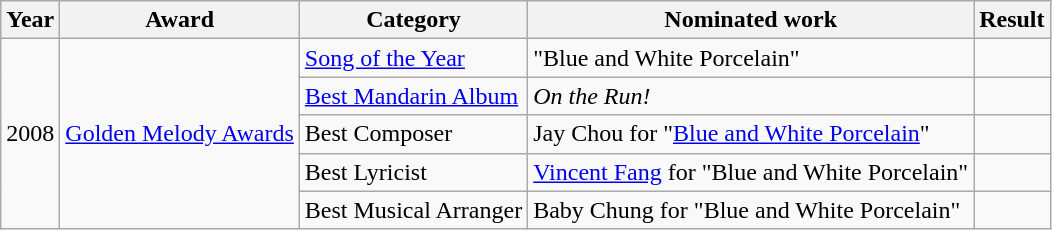<table class="wikitable">
<tr>
<th>Year</th>
<th>Award</th>
<th>Category</th>
<th>Nominated work</th>
<th>Result</th>
</tr>
<tr>
<td rowspan="5">2008</td>
<td rowspan="5"><a href='#'>Golden Melody Awards</a></td>
<td><a href='#'>Song of the Year</a></td>
<td>"Blue and White Porcelain"</td>
<td></td>
</tr>
<tr>
<td><a href='#'>Best Mandarin Album</a></td>
<td><em>On the Run!</em></td>
<td></td>
</tr>
<tr>
<td>Best Composer</td>
<td>Jay Chou for "<a href='#'>Blue and White Porcelain</a>"</td>
<td></td>
</tr>
<tr>
<td>Best Lyricist</td>
<td><a href='#'>Vincent Fang</a> for "Blue and White Porcelain"</td>
<td></td>
</tr>
<tr>
<td>Best Musical Arranger</td>
<td>Baby Chung for "Blue and White Porcelain"</td>
<td></td>
</tr>
</table>
